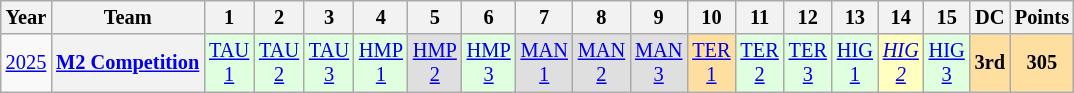<table class="wikitable" style="text-align:center; font-size:85%">
<tr>
<th>Year</th>
<th>Team</th>
<th>1</th>
<th>2</th>
<th>3</th>
<th>4</th>
<th>5</th>
<th>6</th>
<th>7</th>
<th>8</th>
<th>9</th>
<th>10</th>
<th>11</th>
<th>12</th>
<th>13</th>
<th>14</th>
<th>15</th>
<th>DC</th>
<th>Points</th>
</tr>
<tr>
<td><a href='#'>2025</a></td>
<th nowrap><a href='#'>M2 Competition</a></th>
<td style="background:#DFFFDF;"><a href='#'>TAU<br>1</a><br></td>
<td style="background:#DFFFDF;"><a href='#'>TAU<br>2</a><br></td>
<td style="background:#DFFFDF;"><a href='#'>TAU<br>3</a><br></td>
<td style="background:#DFFFDF;"><a href='#'>HMP<br>1</a><br></td>
<td style="background:#DFDFDF;"><a href='#'>HMP<br>2</a><br></td>
<td style="background:#DFFFDF;"><a href='#'>HMP<br>3</a><br></td>
<td style="background:#DFDFDF;"><a href='#'>MAN<br>1</a><br></td>
<td style="background:#DFDFDF;"><a href='#'>MAN<br>2</a><br></td>
<td style="background:#DFDFDF;"><a href='#'>MAN<br>3</a><br></td>
<td style="background:#FFDF9F;"><a href='#'>TER<br>1</a><br></td>
<td style="background:#DFFFDF;"><a href='#'>TER<br>2</a><br></td>
<td style="background:#DFFFDF;"><a href='#'>TER<br>3</a><br></td>
<td style="background:#dfffdf;"><a href='#'>HIG<br>1</a><br></td>
<td style="background:#ffffbf;"><em><a href='#'>HIG<br>2</a></em><br></td>
<td style="background:#dfffdf;"><a href='#'>HIG<br>3</a><br></td>
<th style="background:#ffdf9f">3rd</th>
<th style="background:#ffdf9f">305</th>
</tr>
</table>
